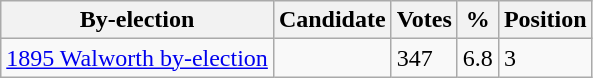<table class="wikitable">
<tr>
<th>By-election</th>
<th>Candidate</th>
<th>Votes</th>
<th>%</th>
<th>Position</th>
</tr>
<tr>
<td><a href='#'>1895 Walworth by-election</a></td>
<td></td>
<td>347</td>
<td>6.8</td>
<td>3</td>
</tr>
</table>
